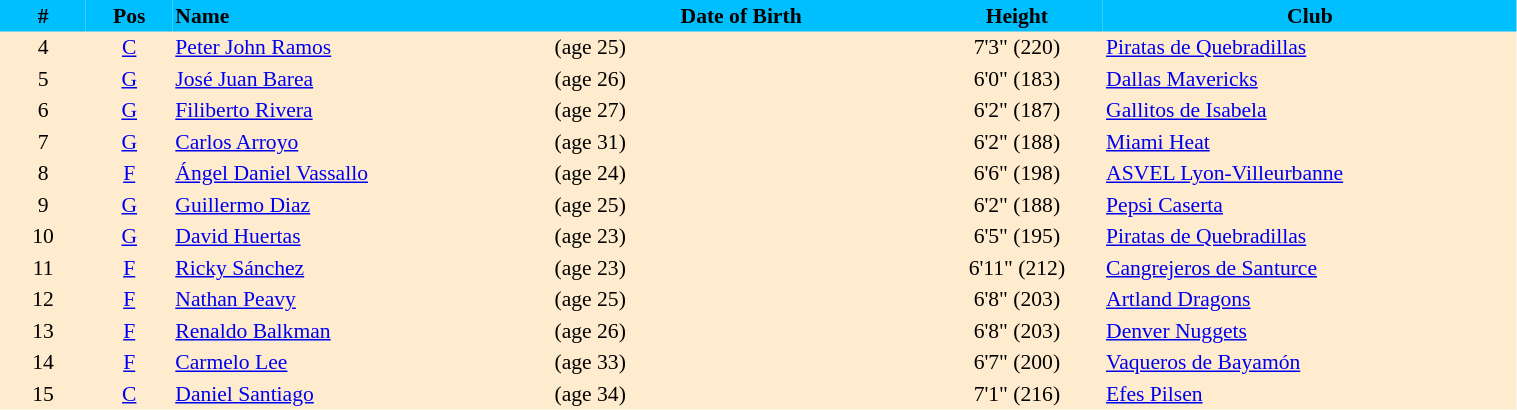<table border=0 cellpadding=2 cellspacing=0  |- bgcolor=#FFECCE style="text-align:center; font-size:90%;" width=80%>
<tr bgcolor=#00BFFF>
<th width=5%>#</th>
<th width=5%>Pos</th>
<th width=22% align=left>Name</th>
<th width=22%>Date of Birth</th>
<th width=10%>Height</th>
<th width=24%>Club</th>
</tr>
<tr>
<td>4</td>
<td><a href='#'>C</a></td>
<td align=left><a href='#'>Peter John Ramos</a></td>
<td align=left> (age 25)</td>
<td>7'3" (220)</td>
<td align=left> <a href='#'>Piratas de Quebradillas</a></td>
</tr>
<tr>
<td>5</td>
<td><a href='#'>G</a></td>
<td align=left><a href='#'>José Juan Barea</a></td>
<td align=left> (age 26)</td>
<td>6'0" (183)</td>
<td align=left> <a href='#'>Dallas Mavericks</a></td>
</tr>
<tr>
<td>6</td>
<td><a href='#'>G</a></td>
<td align=left><a href='#'>Filiberto Rivera</a></td>
<td align=left> (age 27)</td>
<td>6'2" (187)</td>
<td align=left> <a href='#'>Gallitos de Isabela</a></td>
</tr>
<tr>
<td>7</td>
<td><a href='#'>G</a></td>
<td align=left><a href='#'>Carlos Arroyo</a></td>
<td align=left> (age 31)</td>
<td>6'2" (188)</td>
<td align=left> <a href='#'>Miami Heat</a></td>
</tr>
<tr>
<td>8</td>
<td><a href='#'>F</a></td>
<td align=left><a href='#'>Ángel Daniel Vassallo</a></td>
<td align=left> (age 24)</td>
<td>6'6" (198)</td>
<td align=left> <a href='#'>ASVEL Lyon-Villeurbanne</a></td>
</tr>
<tr>
<td>9</td>
<td><a href='#'>G</a></td>
<td align=left><a href='#'>Guillermo Diaz</a></td>
<td align=left> (age 25)</td>
<td>6'2" (188)</td>
<td align=left> <a href='#'>Pepsi Caserta</a></td>
</tr>
<tr>
<td>10</td>
<td><a href='#'>G</a></td>
<td align=left><a href='#'>David Huertas</a></td>
<td align=left> (age 23)</td>
<td>6'5" (195)</td>
<td align=left> <a href='#'>Piratas de Quebradillas</a></td>
</tr>
<tr>
<td>11</td>
<td><a href='#'>F</a></td>
<td align=left><a href='#'>Ricky Sánchez</a></td>
<td align=left> (age 23)</td>
<td>6'11" (212)</td>
<td align=left> <a href='#'>Cangrejeros de Santurce</a></td>
</tr>
<tr>
<td>12</td>
<td><a href='#'>F</a></td>
<td align=left><a href='#'>Nathan Peavy</a></td>
<td align=left> (age 25)</td>
<td>6'8" (203)</td>
<td align=left> <a href='#'>Artland Dragons</a></td>
</tr>
<tr>
<td>13</td>
<td><a href='#'>F</a></td>
<td align=left><a href='#'>Renaldo Balkman</a></td>
<td align=left> (age 26)</td>
<td>6'8" (203)</td>
<td align=left> <a href='#'>Denver Nuggets</a></td>
</tr>
<tr>
<td>14</td>
<td><a href='#'>F</a></td>
<td align=left><a href='#'>Carmelo Lee</a></td>
<td align=left> (age 33)</td>
<td>6'7" (200)</td>
<td align=left> <a href='#'>Vaqueros de Bayamón</a></td>
</tr>
<tr>
<td>15</td>
<td><a href='#'>C</a></td>
<td align=left><a href='#'>Daniel Santiago</a></td>
<td align=left> (age 34)</td>
<td>7'1" (216)</td>
<td align=left> <a href='#'>Efes Pilsen</a></td>
</tr>
</table>
